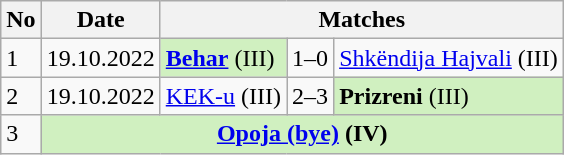<table class="wikitable">
<tr>
<th>No</th>
<th>Date</th>
<th colspan="3">Matches</th>
</tr>
<tr>
<td>1</td>
<td>19.10.2022</td>
<td style="background:#d0f0c0;"><a href='#'><strong>Behar</strong></a> (III)</td>
<td align="center">1–0</td>
<td><a href='#'>Shkëndija Hajvali</a> (III)</td>
</tr>
<tr>
<td>2</td>
<td>19.10.2022</td>
<td><a href='#'>KEK-u</a> (III)</td>
<td align="center">2–3</td>
<td style="background:#d0f0c0;"><strong>Prizreni</strong> (III)</td>
</tr>
<tr>
<td>3</td>
<th colspan="4" style="background:#d0f0c0;"><a href='#'><strong>Opoja (bye)</strong></a> (IV)</th>
</tr>
</table>
